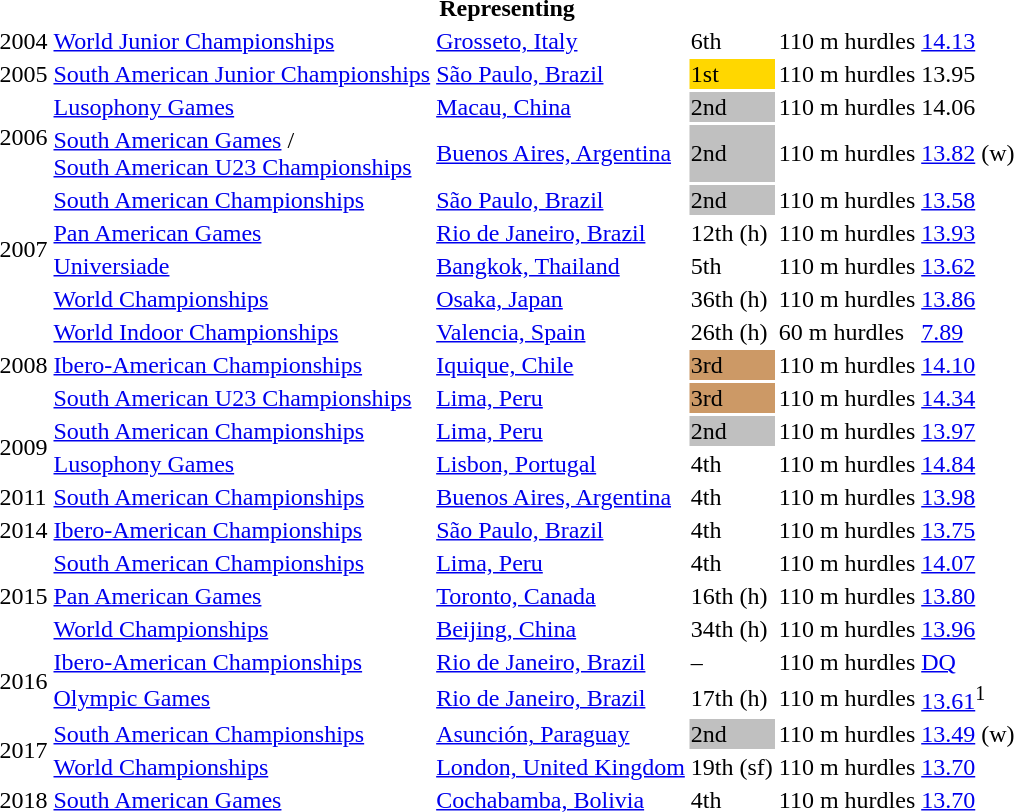<table>
<tr>
<th colspan="6">Representing </th>
</tr>
<tr>
<td>2004</td>
<td><a href='#'>World Junior Championships</a></td>
<td><a href='#'>Grosseto, Italy</a></td>
<td>6th</td>
<td>110 m hurdles</td>
<td><a href='#'>14.13</a></td>
</tr>
<tr>
<td>2005</td>
<td><a href='#'>South American Junior Championships</a></td>
<td><a href='#'>São Paulo, Brazil</a></td>
<td bgcolor=gold>1st</td>
<td>110 m hurdles</td>
<td>13.95</td>
</tr>
<tr>
<td rowspan=2>2006</td>
<td><a href='#'>Lusophony Games</a></td>
<td><a href='#'>Macau, China</a></td>
<td bgcolor=silver>2nd</td>
<td>110 m hurdles</td>
<td>14.06</td>
</tr>
<tr>
<td><a href='#'>South American Games</a> /<br><a href='#'>South American U23 Championships</a></td>
<td><a href='#'>Buenos Aires, Argentina</a></td>
<td bgcolor=silver>2nd</td>
<td>110 m hurdles</td>
<td><a href='#'>13.82</a> (w)</td>
</tr>
<tr>
<td rowspan=4>2007</td>
<td><a href='#'>South American Championships</a></td>
<td><a href='#'>São Paulo, Brazil</a></td>
<td bgcolor=silver>2nd</td>
<td>110 m hurdles</td>
<td><a href='#'>13.58</a></td>
</tr>
<tr>
<td><a href='#'>Pan American Games</a></td>
<td><a href='#'>Rio de Janeiro, Brazil</a></td>
<td>12th (h)</td>
<td>110 m hurdles</td>
<td><a href='#'>13.93</a></td>
</tr>
<tr>
<td><a href='#'>Universiade</a></td>
<td><a href='#'>Bangkok, Thailand</a></td>
<td>5th</td>
<td>110 m hurdles</td>
<td><a href='#'>13.62</a></td>
</tr>
<tr>
<td><a href='#'>World Championships</a></td>
<td><a href='#'>Osaka, Japan</a></td>
<td>36th (h)</td>
<td>110 m hurdles</td>
<td><a href='#'>13.86</a></td>
</tr>
<tr>
<td rowspan=3>2008</td>
<td><a href='#'>World Indoor Championships</a></td>
<td><a href='#'>Valencia, Spain</a></td>
<td>26th (h)</td>
<td>60 m hurdles</td>
<td><a href='#'>7.89</a></td>
</tr>
<tr>
<td><a href='#'>Ibero-American Championships</a></td>
<td><a href='#'>Iquique, Chile</a></td>
<td bgcolor=cc9966>3rd</td>
<td>110 m hurdles</td>
<td><a href='#'>14.10</a></td>
</tr>
<tr>
<td><a href='#'>South American U23 Championships</a></td>
<td><a href='#'>Lima, Peru</a></td>
<td bgcolor=cc9966>3rd</td>
<td>110 m hurdles</td>
<td><a href='#'>14.34</a></td>
</tr>
<tr>
<td rowspan=2>2009</td>
<td><a href='#'>South American Championships</a></td>
<td><a href='#'>Lima, Peru</a></td>
<td bgcolor=silver>2nd</td>
<td>110 m hurdles</td>
<td><a href='#'>13.97</a></td>
</tr>
<tr>
<td><a href='#'>Lusophony Games</a></td>
<td><a href='#'>Lisbon, Portugal</a></td>
<td>4th</td>
<td>110 m hurdles</td>
<td><a href='#'>14.84</a></td>
</tr>
<tr>
<td>2011</td>
<td><a href='#'>South American Championships</a></td>
<td><a href='#'>Buenos Aires, Argentina</a></td>
<td>4th</td>
<td>110 m hurdles</td>
<td><a href='#'>13.98</a></td>
</tr>
<tr>
<td>2014</td>
<td><a href='#'>Ibero-American Championships</a></td>
<td><a href='#'>São Paulo, Brazil</a></td>
<td>4th</td>
<td>110 m hurdles</td>
<td><a href='#'>13.75</a></td>
</tr>
<tr>
<td rowspan=3>2015</td>
<td><a href='#'>South American Championships</a></td>
<td><a href='#'>Lima, Peru</a></td>
<td>4th</td>
<td>110 m hurdles</td>
<td><a href='#'>14.07</a></td>
</tr>
<tr>
<td><a href='#'>Pan American Games</a></td>
<td><a href='#'>Toronto, Canada</a></td>
<td>16th (h)</td>
<td>110 m hurdles</td>
<td><a href='#'>13.80</a></td>
</tr>
<tr>
<td><a href='#'>World Championships</a></td>
<td><a href='#'>Beijing, China</a></td>
<td>34th (h)</td>
<td>110 m hurdles</td>
<td><a href='#'>13.96</a></td>
</tr>
<tr>
<td rowspan=2>2016</td>
<td><a href='#'>Ibero-American Championships</a></td>
<td><a href='#'>Rio de Janeiro, Brazil</a></td>
<td>–</td>
<td>110 m hurdles</td>
<td><a href='#'>DQ</a></td>
</tr>
<tr>
<td><a href='#'>Olympic Games</a></td>
<td><a href='#'>Rio de Janeiro, Brazil</a></td>
<td>17th (h)</td>
<td>110 m hurdles</td>
<td><a href='#'>	13.61</a><sup>1</sup></td>
</tr>
<tr>
<td rowspan=2>2017</td>
<td><a href='#'>South American Championships</a></td>
<td><a href='#'>Asunción, Paraguay</a></td>
<td bgcolor=silver>2nd</td>
<td>110 m hurdles</td>
<td><a href='#'>13.49</a> (w)</td>
</tr>
<tr>
<td><a href='#'>World Championships</a></td>
<td><a href='#'>London, United Kingdom</a></td>
<td>19th (sf)</td>
<td>110 m hurdles</td>
<td><a href='#'>13.70</a></td>
</tr>
<tr>
<td>2018</td>
<td><a href='#'>South American Games</a></td>
<td><a href='#'>Cochabamba, Bolivia</a></td>
<td>4th</td>
<td>110 m hurdles</td>
<td><a href='#'>13.70</a></td>
</tr>
</table>
